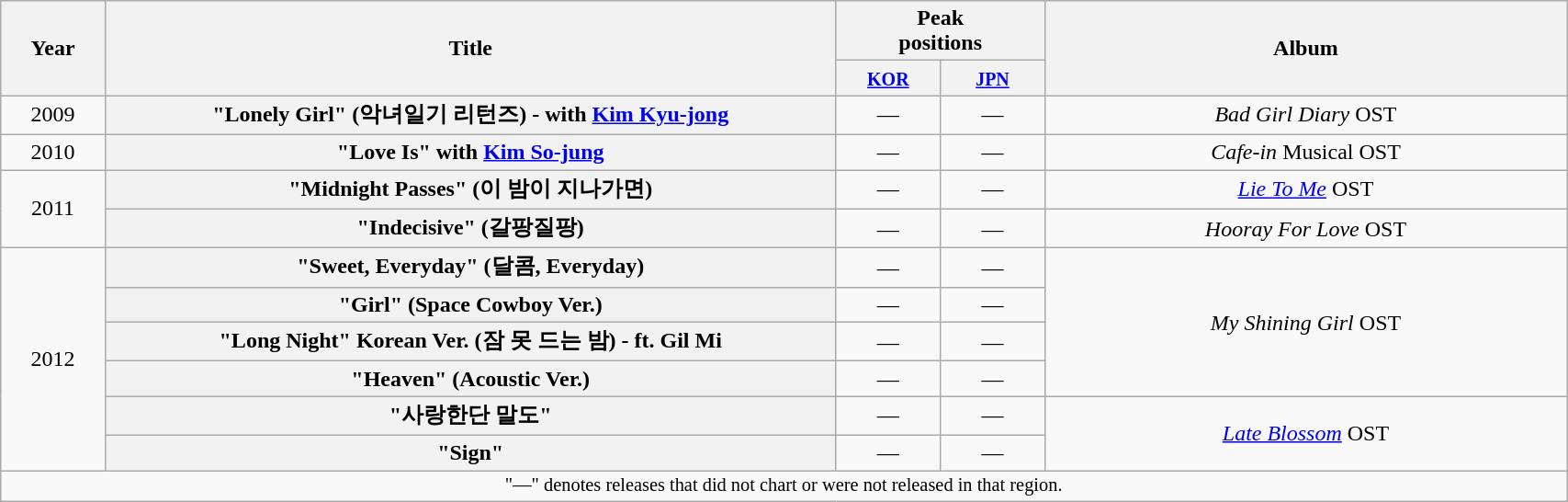<table class="wikitable plainrowheaders" style="width:90%; text-align:center;">
<tr>
<th rowspan=2 width=5%>Year</th>
<th rowspan="2" width=35%>Title</th>
<th colspan="2" width=10%>Peak<br>positions</th>
<th rowspan=2 width=25%>Album</th>
</tr>
<tr>
<th style="width:2.5em;"><small><strong><a href='#'>KOR</a></strong><br> </small></th>
<th style="width:2.5em;"><small><strong><a href='#'>JPN</a></strong><br> </small></th>
</tr>
<tr>
<td>2009</td>
<th scope=row>"Lonely Girl" (악녀일기 리턴즈) - with <a href='#'>Kim Kyu-jong</a></th>
<td>—</td>
<td>—</td>
<td><em>Bad Girl Diary</em> OST</td>
</tr>
<tr>
<td>2010</td>
<th scope=row>"Love Is" with <a href='#'>Kim So-jung</a></th>
<td>—</td>
<td>—</td>
<td><em>Cafe-in</em> Musical OST</td>
</tr>
<tr>
<td rowspan="2">2011</td>
<th scope=row>"Midnight Passes" (이 밤이 지나가면)</th>
<td>—</td>
<td>—</td>
<td><em><a href='#'>Lie To Me</a></em> OST</td>
</tr>
<tr>
<th scope=row>"Indecisive" (갈팡질팡)</th>
<td>—</td>
<td>—</td>
<td><em>Hooray For Love</em> OST</td>
</tr>
<tr>
<td rowspan=6>2012</td>
<th scope=row>"Sweet, Everyday" (달콤, Everyday)</th>
<td>—</td>
<td>—</td>
<td rowspan=4><em>My Shining Girl</em> OST</td>
</tr>
<tr>
<th scope=row>"Girl" (Space Cowboy Ver.)</th>
<td>—</td>
<td>—</td>
</tr>
<tr>
<th scope=row>"Long Night" Korean Ver. (잠 못 드는 밤) - ft. Gil Mi</th>
<td>—</td>
<td>—</td>
</tr>
<tr>
<th scope=row>"Heaven" (Acoustic Ver.)</th>
<td>—</td>
<td>—</td>
</tr>
<tr>
<th scope=row>"사랑한단 말도"</th>
<td>—</td>
<td>—</td>
<td rowspan=2><em><a href='#'>Late Blossom</a></em> OST</td>
</tr>
<tr>
<th scope=row>"Sign"</th>
<td>—</td>
<td>—</td>
</tr>
<tr>
<td colspan="6" style="font-size: 85%;">"—" denotes releases that did not chart or were not released in that region.</td>
</tr>
</table>
